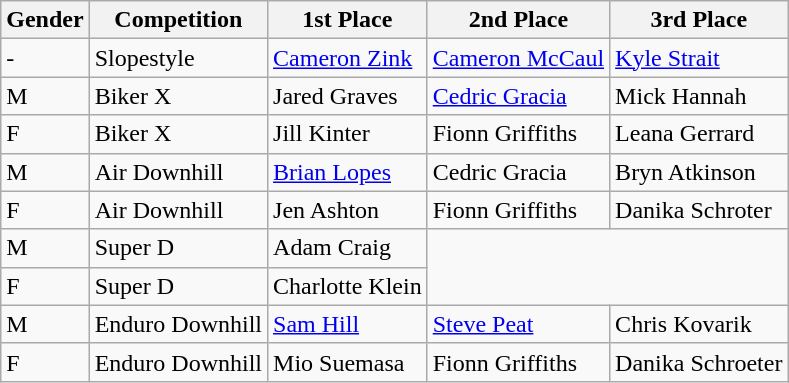<table class="wikitable">
<tr>
<th>Gender</th>
<th>Competition</th>
<th>1st Place</th>
<th>2nd Place</th>
<th>3rd Place</th>
</tr>
<tr>
<td>-</td>
<td>Slopestyle</td>
<td><a href='#'>Cameron Zink</a></td>
<td><a href='#'>Cameron McCaul</a></td>
<td><a href='#'>Kyle Strait</a></td>
</tr>
<tr>
<td>M</td>
<td>Biker X</td>
<td>Jared Graves</td>
<td><a href='#'>Cedric Gracia</a></td>
<td>Mick Hannah</td>
</tr>
<tr>
<td>F</td>
<td>Biker X</td>
<td>Jill Kinter</td>
<td>Fionn Griffiths</td>
<td>Leana Gerrard</td>
</tr>
<tr>
<td>M</td>
<td>Air Downhill</td>
<td><a href='#'>Brian Lopes</a></td>
<td>Cedric Gracia</td>
<td>Bryn Atkinson</td>
</tr>
<tr>
<td>F</td>
<td>Air Downhill</td>
<td>Jen Ashton</td>
<td>Fionn Griffiths</td>
<td>Danika Schroter</td>
</tr>
<tr>
<td>M</td>
<td>Super D</td>
<td>Adam Craig</td>
</tr>
<tr>
<td>F</td>
<td>Super D</td>
<td>Charlotte Klein</td>
</tr>
<tr>
<td>M</td>
<td>Enduro Downhill</td>
<td><a href='#'>Sam Hill</a></td>
<td><a href='#'>Steve Peat</a></td>
<td>Chris Kovarik</td>
</tr>
<tr>
<td>F</td>
<td>Enduro Downhill</td>
<td>Mio Suemasa</td>
<td>Fionn Griffiths</td>
<td>Danika Schroeter</td>
</tr>
</table>
